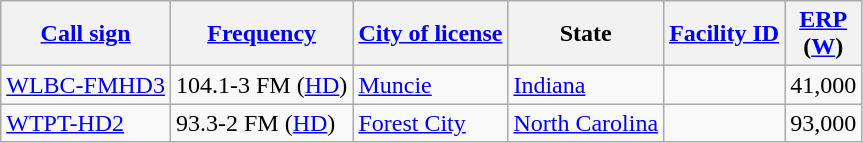<table class="wikitable sortable">
<tr>
<th><a href='#'>Call sign</a></th>
<th data-sort-type="number"><a href='#'>Frequency</a></th>
<th><a href='#'>City of license</a></th>
<th>State</th>
<th data-sort-type="number"><a href='#'>Facility ID</a></th>
<th data-sort-type="number"><a href='#'>ERP</a><br>(<a href='#'>W</a>)</th>
</tr>
<tr>
<td><a href='#'>WLBC-FMHD3</a></td>
<td data-sort-value=104130>104.1-3 FM (<a href='#'>HD</a>)</td>
<td><a href='#'>Muncie</a></td>
<td><a href='#'>Indiana</a></td>
<td></td>
<td>41,000</td>
</tr>
<tr>
<td><a href='#'>WTPT-HD2</a></td>
<td data-sort-value=093320>93.3-2 FM (<a href='#'>HD</a>)</td>
<td><a href='#'>Forest City</a></td>
<td><a href='#'>North Carolina</a></td>
<td></td>
<td>93,000</td>
</tr>
</table>
